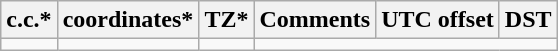<table class="wikitable sortable">
<tr>
<th>c.c.*</th>
<th>coordinates*</th>
<th>TZ*</th>
<th>Comments</th>
<th>UTC offset</th>
<th>DST</th>
</tr>
<tr --->
<td></td>
<td></td>
<td></td>
</tr>
</table>
